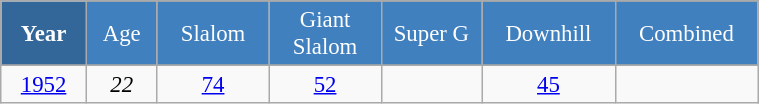<table class="wikitable" style="font-size:95%; text-align:center; border:grey solid 1px; border-collapse:collapse;" width="40%">
<tr style="background-color:#369; color:white;">
<td rowspan="2" colspan="1" width="4%"><strong>Year</strong></td>
</tr>
<tr style="background-color:#4180be; color:white;">
<td width="3%">Age</td>
<td width="5%">Slalom</td>
<td width="5%">Giant<br>Slalom</td>
<td width="5%">Super G</td>
<td width="5%">Downhill</td>
<td width="5%">Combined</td>
</tr>
<tr style="background-color:#8CB2D8; color:white;">
</tr>
<tr>
<td><a href='#'>1952</a></td>
<td><em>22</em></td>
<td><a href='#'>74</a></td>
<td><a href='#'>52</a></td>
<td></td>
<td><a href='#'>45</a></td>
<td></td>
</tr>
</table>
